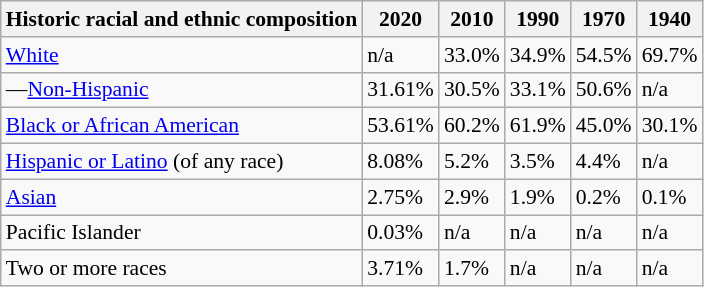<table class="wikitable sortable mw-collapsible mw-collapsed collapsible" style="font-size: 90%;">
<tr>
<th>Historic racial and ethnic composition</th>
<th>2020</th>
<th>2010</th>
<th>1990</th>
<th>1970</th>
<th>1940</th>
</tr>
<tr>
<td><a href='#'>White</a></td>
<td>n/a</td>
<td>33.0%</td>
<td>34.9%</td>
<td>54.5%</td>
<td>69.7%</td>
</tr>
<tr>
<td>—<a href='#'>Non-Hispanic</a></td>
<td>31.61%</td>
<td>30.5%</td>
<td>33.1%</td>
<td>50.6%</td>
<td>n/a</td>
</tr>
<tr>
<td><a href='#'>Black or African American</a></td>
<td>53.61%</td>
<td>60.2%</td>
<td>61.9%</td>
<td>45.0%</td>
<td>30.1%</td>
</tr>
<tr>
<td><a href='#'>Hispanic or Latino</a> (of any race)</td>
<td>8.08%</td>
<td>5.2%</td>
<td>3.5%</td>
<td>4.4%</td>
<td>n/a</td>
</tr>
<tr>
<td><a href='#'>Asian</a></td>
<td>2.75%</td>
<td>2.9%</td>
<td>1.9%</td>
<td>0.2%</td>
<td>0.1%</td>
</tr>
<tr>
<td>Pacific Islander</td>
<td>0.03%</td>
<td>n/a</td>
<td>n/a</td>
<td>n/a</td>
<td>n/a</td>
</tr>
<tr>
<td>Two or more races</td>
<td>3.71%</td>
<td>1.7%</td>
<td>n/a</td>
<td>n/a</td>
<td>n/a</td>
</tr>
</table>
